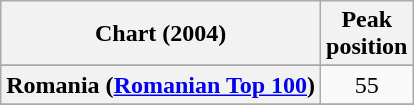<table class="wikitable sortable plainrowheaders" style="text-align:center">
<tr>
<th scope="col">Chart (2004)</th>
<th scope="col">Peak<br>position</th>
</tr>
<tr>
</tr>
<tr>
<th scope="row">Romania (<a href='#'>Romanian Top 100</a>)</th>
<td>55</td>
</tr>
<tr>
</tr>
<tr>
</tr>
</table>
